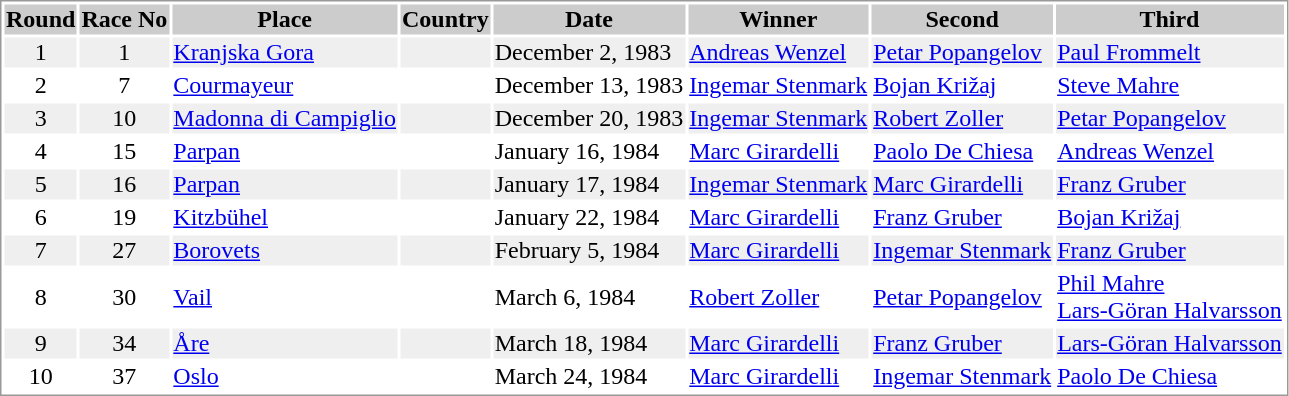<table border="0" style="border: 1px solid #999; background-color:#FFFFFF; text-align:center">
<tr align="center" bgcolor="#CCCCCC">
<th>Round</th>
<th>Race No</th>
<th>Place</th>
<th>Country</th>
<th>Date</th>
<th>Winner</th>
<th>Second</th>
<th>Third</th>
</tr>
<tr bgcolor="#EFEFEF">
<td>1</td>
<td>1</td>
<td align="left"><a href='#'>Kranjska Gora</a></td>
<td align="left"></td>
<td align="left">December 2, 1983</td>
<td align="left"> <a href='#'>Andreas Wenzel</a></td>
<td align="left"> <a href='#'>Petar Popangelov</a></td>
<td align="left"> <a href='#'>Paul Frommelt</a></td>
</tr>
<tr>
<td>2</td>
<td>7</td>
<td align="left"><a href='#'>Courmayeur</a></td>
<td align="left"></td>
<td align="left">December 13, 1983</td>
<td align="left"> <a href='#'>Ingemar Stenmark</a></td>
<td align="left"> <a href='#'>Bojan Križaj</a></td>
<td align="left"> <a href='#'>Steve Mahre</a></td>
</tr>
<tr bgcolor="#EFEFEF">
<td>3</td>
<td>10</td>
<td align="left"><a href='#'>Madonna di Campiglio</a></td>
<td align="left"></td>
<td align="left">December 20, 1983</td>
<td align="left"> <a href='#'>Ingemar Stenmark</a></td>
<td align="left"> <a href='#'>Robert Zoller</a></td>
<td align="left"> <a href='#'>Petar Popangelov</a></td>
</tr>
<tr>
<td>4</td>
<td>15</td>
<td align="left"><a href='#'>Parpan</a></td>
<td align="left"></td>
<td align="left">January 16, 1984</td>
<td align="left"> <a href='#'>Marc Girardelli</a></td>
<td align="left"> <a href='#'>Paolo De Chiesa</a></td>
<td align="left"> <a href='#'>Andreas Wenzel</a></td>
</tr>
<tr bgcolor="#EFEFEF">
<td>5</td>
<td>16</td>
<td align="left"><a href='#'>Parpan</a></td>
<td align="left"></td>
<td align="left">January 17, 1984</td>
<td align="left"> <a href='#'>Ingemar Stenmark</a></td>
<td align="left"> <a href='#'>Marc Girardelli</a></td>
<td align="left"> <a href='#'>Franz Gruber</a></td>
</tr>
<tr>
<td>6</td>
<td>19</td>
<td align="left"><a href='#'>Kitzbühel</a></td>
<td align="left"></td>
<td align="left">January 22, 1984</td>
<td align="left"> <a href='#'>Marc Girardelli</a></td>
<td align="left"> <a href='#'>Franz Gruber</a></td>
<td align="left"> <a href='#'>Bojan Križaj</a></td>
</tr>
<tr bgcolor="#EFEFEF">
<td>7</td>
<td>27</td>
<td align="left"><a href='#'>Borovets</a></td>
<td align="left"></td>
<td align="left">February 5, 1984</td>
<td align="left"> <a href='#'>Marc Girardelli</a></td>
<td align="left"> <a href='#'>Ingemar Stenmark</a></td>
<td align="left"> <a href='#'>Franz Gruber</a></td>
</tr>
<tr>
<td>8</td>
<td>30</td>
<td align="left"><a href='#'>Vail</a></td>
<td align="left"></td>
<td align="left">March 6, 1984</td>
<td align="left"> <a href='#'>Robert Zoller</a></td>
<td align="left"> <a href='#'>Petar Popangelov</a></td>
<td align="left"> <a href='#'>Phil Mahre</a><br> <a href='#'>Lars-Göran Halvarsson</a></td>
</tr>
<tr bgcolor="#EFEFEF">
<td>9</td>
<td>34</td>
<td align="left"><a href='#'>Åre</a></td>
<td align="left"></td>
<td align="left">March 18, 1984</td>
<td align="left"> <a href='#'>Marc Girardelli</a></td>
<td align="left"> <a href='#'>Franz Gruber</a></td>
<td align="left"> <a href='#'>Lars-Göran Halvarsson</a></td>
</tr>
<tr>
<td>10</td>
<td>37</td>
<td align="left"><a href='#'>Oslo</a></td>
<td align="left"></td>
<td align="left">March 24, 1984</td>
<td align="left"> <a href='#'>Marc Girardelli</a></td>
<td align="left"> <a href='#'>Ingemar Stenmark</a></td>
<td align="left"> <a href='#'>Paolo De Chiesa</a></td>
</tr>
</table>
